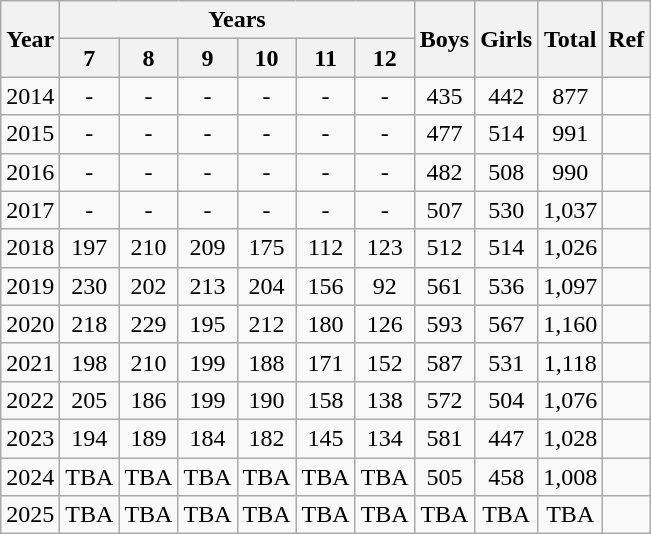<table class="wikitable sortable">
<tr>
<th rowspan=2>Year</th>
<th colspan=6>Years</th>
<th rowspan=2>Boys</th>
<th rowspan=2>Girls</th>
<th rowspan=2>Total</th>
<th rowspan=2>Ref</th>
</tr>
<tr>
<th>7</th>
<th>8</th>
<th>9</th>
<th>10</th>
<th>11</th>
<th>12</th>
</tr>
<tr>
<td>2014</td>
<td style="text-align:center">-</td>
<td style="text-align:center">-</td>
<td style="text-align:center">-</td>
<td style="text-align:center">-</td>
<td style="text-align:center">-</td>
<td style="text-align:center">-</td>
<td style="text-align:center">435</td>
<td style="text-align:center">442</td>
<td style="text-align:center">877</td>
<td></td>
</tr>
<tr>
<td>2015</td>
<td style="text-align:center">-</td>
<td style="text-align:center">-</td>
<td style="text-align:center">-</td>
<td style="text-align:center">-</td>
<td style="text-align:center">-</td>
<td style="text-align:center">-</td>
<td style="text-align:center">477</td>
<td style="text-align:center">514</td>
<td style="text-align:center">991</td>
<td></td>
</tr>
<tr>
<td>2016</td>
<td style="text-align:center">-</td>
<td style="text-align:center">-</td>
<td style="text-align:center">-</td>
<td style="text-align:center">-</td>
<td style="text-align:center">-</td>
<td style="text-align:center">-</td>
<td style="text-align:center">482</td>
<td style="text-align:center">508</td>
<td style="text-align:center">990</td>
<td></td>
</tr>
<tr>
<td>2017</td>
<td style="text-align:center">-</td>
<td style="text-align:center">-</td>
<td style="text-align:center">-</td>
<td style="text-align:center">-</td>
<td style="text-align:center">-</td>
<td style="text-align:center">-</td>
<td style="text-align:center">507</td>
<td style="text-align:center">530</td>
<td style="text-align:center">1,037</td>
<td></td>
</tr>
<tr>
<td>2018</td>
<td style="text-align:center">197</td>
<td style="text-align:center">210</td>
<td style="text-align:center">209</td>
<td style="text-align:center">175</td>
<td style="text-align:center">112</td>
<td style="text-align:center">123</td>
<td style="text-align:center">512</td>
<td style="text-align:center">514</td>
<td style="text-align:center">1,026</td>
<td></td>
</tr>
<tr>
<td>2019</td>
<td style="text-align:center">230</td>
<td style="text-align:center">202</td>
<td style="text-align:center">213</td>
<td style="text-align:center">204</td>
<td style="text-align:center">156</td>
<td style="text-align:center">92</td>
<td style="text-align:center">561</td>
<td style="text-align:center">536</td>
<td style="text-align:center">1,097</td>
<td></td>
</tr>
<tr>
<td>2020</td>
<td style="text-align:center">218</td>
<td style="text-align:center">229</td>
<td style="text-align:center">195</td>
<td style="text-align:center">212</td>
<td style="text-align:center">180</td>
<td style="text-align:center">126</td>
<td style="text-align:center">593</td>
<td style="text-align:center">567</td>
<td style="text-align:center">1,160</td>
<td></td>
</tr>
<tr>
<td>2021</td>
<td style="text-align:center">198</td>
<td style="text-align:center">210</td>
<td style="text-align:center">199</td>
<td style="text-align:center">188</td>
<td style="text-align:center">171</td>
<td style="text-align:center">152</td>
<td style="text-align:center">587</td>
<td style="text-align:center">531</td>
<td style="text-align:center">1,118</td>
<td></td>
</tr>
<tr>
<td>2022</td>
<td style="text-align:center">205</td>
<td style="text-align:center">186</td>
<td style="text-align:center">199</td>
<td style="text-align:center">190</td>
<td style="text-align:center">158</td>
<td style="text-align:center">138</td>
<td style="text-align:center">572</td>
<td style="text-align:center">504</td>
<td style="text-align:center">1,076</td>
<td></td>
</tr>
<tr>
<td>2023</td>
<td style="text-align:center">194</td>
<td style="text-align:center">189</td>
<td style="text-align:center">184</td>
<td style="text-align:center">182</td>
<td style="text-align:center">145</td>
<td style="text-align:center">134</td>
<td style="text-align:center">581</td>
<td style="text-align:center">447</td>
<td style="text-align:center">1,028</td>
<td></td>
</tr>
<tr>
<td>2024</td>
<td style="text-align:center">TBA</td>
<td style="text-align:center">TBA</td>
<td style="text-align:center">TBA</td>
<td style="text-align:center">TBA</td>
<td style="text-align:center">TBA</td>
<td style="text-align:center">TBA</td>
<td style="text-align:center">505</td>
<td style="text-align:center">458</td>
<td style="text-align:center">1,008</td>
<td></td>
</tr>
<tr>
<td>2025</td>
<td style="text-align:center">TBA</td>
<td style="text-align:center">TBA</td>
<td style="text-align:center">TBA</td>
<td style="text-align:center">TBA</td>
<td style="text-align:center">TBA</td>
<td style="text-align:center">TBA</td>
<td style="text-align:center">TBA</td>
<td style="text-align:center">TBA</td>
<td style="text-align:center">TBA</td>
<td></td>
</tr>
</table>
